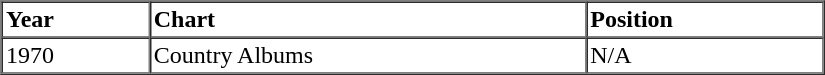<table border=1 cellspacing=0 cellpadding=2 width="550px">
<tr>
<th align="left">Year</th>
<th align="left">Chart</th>
<th align="left">Position</th>
</tr>
<tr>
<td align="left">1970</td>
<td align="left">Country Albums</td>
<td align="left">N/A</td>
</tr>
<tr>
</tr>
</table>
